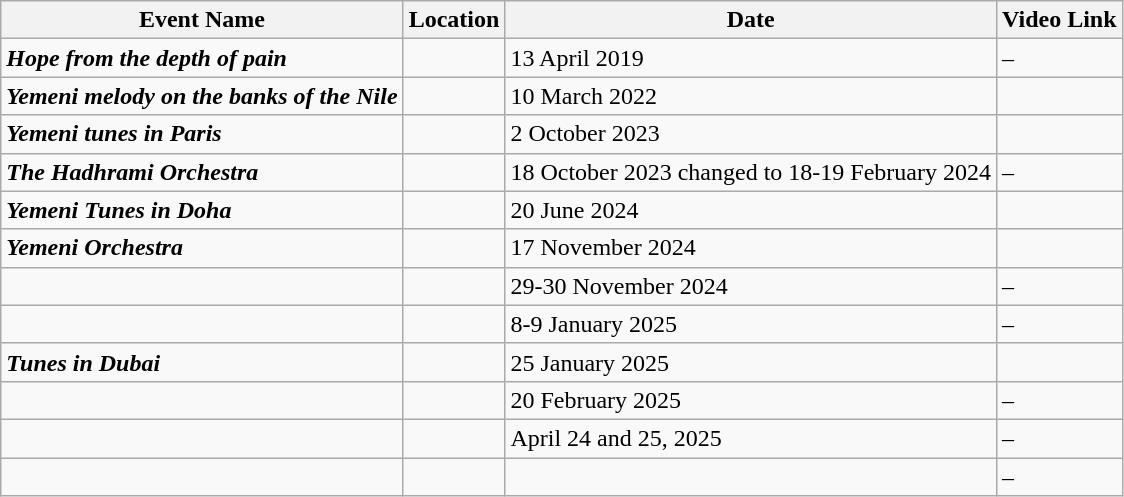<table class="wikitable">
<tr>
<th>Event Name</th>
<th>Location</th>
<th>Date</th>
<th>Video Link</th>
</tr>
<tr>
<td><strong><em>Hope from the depth of pain</em></strong></td>
<td></td>
<td>13 April 2019</td>
<td>–</td>
</tr>
<tr>
<td><strong><em>Yemeni melody on the banks of the Nile</em></strong></td>
<td></td>
<td>10 March 2022</td>
<td></td>
</tr>
<tr>
<td><strong><em>Yemeni tunes in Paris</em></strong></td>
<td></td>
<td>2 October 2023</td>
<td></td>
</tr>
<tr>
<td><strong><em>The Hadhrami Orchestra</em></strong></td>
<td></td>
<td>18 October 2023 changed to 18-19 February 2024</td>
<td>–</td>
</tr>
<tr>
<td><strong><em>Yemeni Tunes in Doha</em></strong></td>
<td></td>
<td>20 June 2024</td>
<td></td>
</tr>
<tr>
<td><strong><em>Yemeni Orchestra</em></strong></td>
<td></td>
<td>17 November 2024</td>
<td></td>
</tr>
<tr>
<td></td>
<td></td>
<td>29-30 November 2024</td>
<td>–</td>
</tr>
<tr>
<td></td>
<td></td>
<td>8-9 January 2025</td>
<td>–</td>
</tr>
<tr>
<td><strong><em>Tunes in Dubai</em></strong></td>
<td></td>
<td>25 January 2025</td>
<td></td>
</tr>
<tr>
<td></td>
<td></td>
<td>20 February 2025</td>
<td>–</td>
</tr>
<tr>
<td></td>
<td></td>
<td>April 24 and 25, 2025</td>
<td>–</td>
</tr>
<tr>
<td></td>
<td></td>
<td></td>
<td>–</td>
</tr>
</table>
